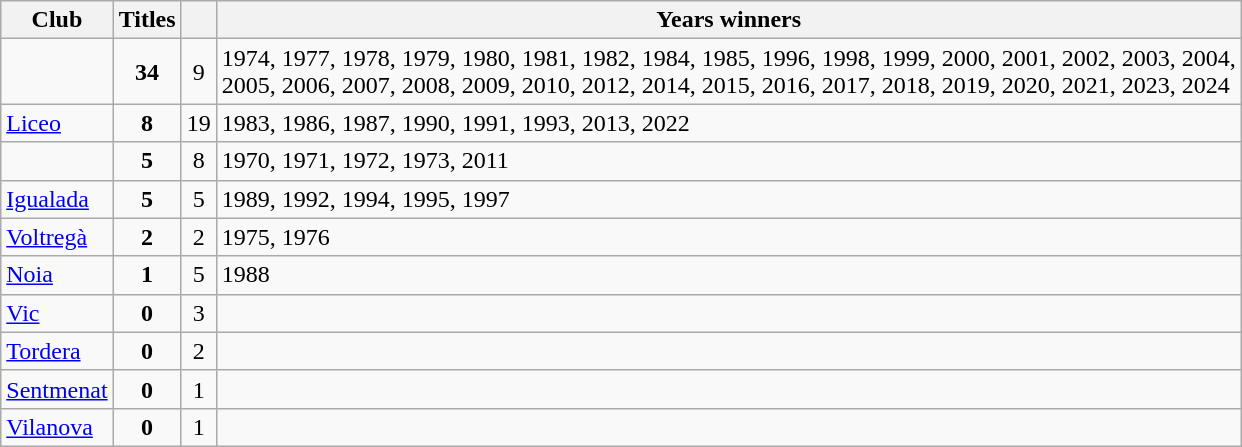<table class="wikitable">
<tr>
<th>Club</th>
<th>Titles</th>
<th></th>
<th>Years winners</th>
</tr>
<tr>
<td></td>
<td align=center><strong>34</strong></td>
<td align=center>9</td>
<td>1974, 1977, 1978, 1979, 1980, 1981, 1982, 1984, 1985, 1996, 1998, 1999, 2000, 2001, 2002, 2003, 2004,<br>2005, 2006, 2007, 2008, 2009, 2010, 2012, 2014, 2015, 2016, 2017, 2018, 2019, 2020, 2021, 2023, 2024</td>
</tr>
<tr>
<td><a href='#'>Liceo</a></td>
<td align=center><strong>8</strong></td>
<td align=center>19</td>
<td>1983, 1986, 1987, 1990, 1991, 1993, 2013, 2022</td>
</tr>
<tr>
<td></td>
<td align=center><strong>5</strong></td>
<td align=center>8</td>
<td>1970, 1971, 1972, 1973, 2011</td>
</tr>
<tr>
<td><a href='#'>Igualada</a></td>
<td align=center><strong>5</strong></td>
<td align=center>5</td>
<td>1989, 1992, 1994, 1995, 1997</td>
</tr>
<tr>
<td><a href='#'>Voltregà</a></td>
<td align=center><strong>2</strong></td>
<td align=center>2</td>
<td>1975, 1976</td>
</tr>
<tr>
<td><a href='#'>Noia</a></td>
<td align=center><strong>1</strong></td>
<td align=center>5</td>
<td>1988</td>
</tr>
<tr>
<td><a href='#'>Vic</a></td>
<td align=center><strong>0</strong></td>
<td align=center>3</td>
<td></td>
</tr>
<tr>
<td><a href='#'>Tordera</a></td>
<td align=center><strong>0</strong></td>
<td align=center>2</td>
<td></td>
</tr>
<tr>
<td><a href='#'>Sentmenat</a></td>
<td align=center><strong>0</strong></td>
<td align=center>1</td>
<td></td>
</tr>
<tr>
<td><a href='#'>Vilanova</a></td>
<td align=center><strong>0</strong></td>
<td align=center>1</td>
<td></td>
</tr>
</table>
